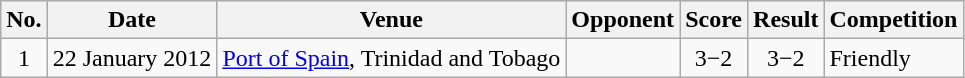<table class="wikitable sortable">
<tr>
<th scope="col">No.</th>
<th scope="col">Date</th>
<th scope="col">Venue</th>
<th scope="col">Opponent</th>
<th scope="col">Score</th>
<th scope="col">Result</th>
<th scope="col">Competition</th>
</tr>
<tr>
<td style="text-align:center">1</td>
<td>22 January 2012</td>
<td><a href='#'>Port of Spain</a>, Trinidad and Tobago</td>
<td></td>
<td style="text-align:center">3−2</td>
<td style="text-align:center">3−2</td>
<td>Friendly</td>
</tr>
</table>
